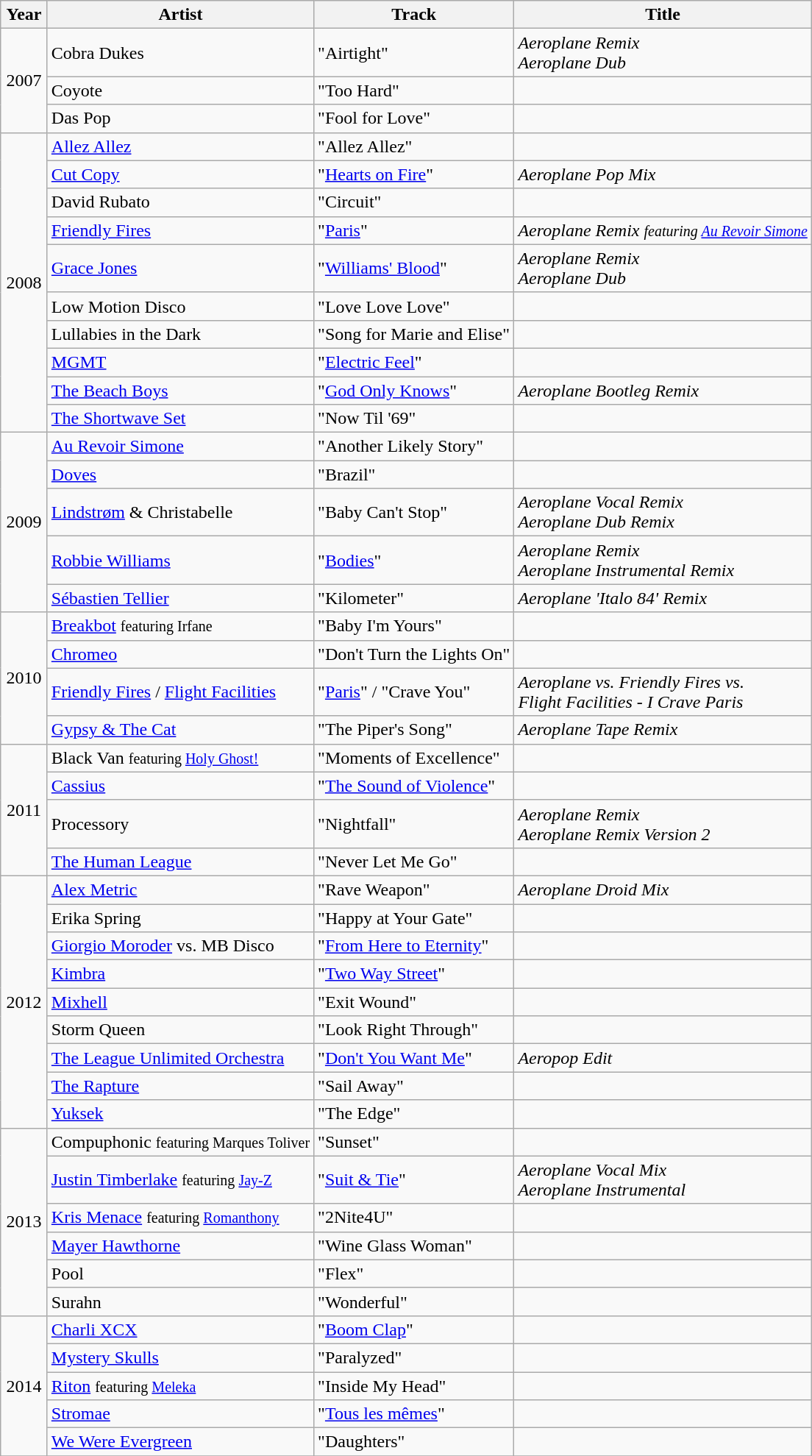<table class="wikitable">
<tr>
<th style="text-align:center; width:35px;">Year</th>
<th>Artist</th>
<th>Track</th>
<th>Title</th>
</tr>
<tr>
<td style="text-align:center;" rowspan="3">2007</td>
<td>Cobra Dukes</td>
<td>"Airtight"</td>
<td><em>Aeroplane Remix</em><br><em>Aeroplane Dub</em></td>
</tr>
<tr>
<td>Coyote</td>
<td>"Too Hard"</td>
<td></td>
</tr>
<tr>
<td>Das Pop</td>
<td>"Fool for Love"</td>
<td></td>
</tr>
<tr>
<td style="text-align:center;" rowspan="10">2008</td>
<td><a href='#'>Allez Allez</a></td>
<td>"Allez Allez"</td>
<td></td>
</tr>
<tr>
<td><a href='#'>Cut Copy</a></td>
<td>"<a href='#'>Hearts on Fire</a>"</td>
<td><em>Aeroplane Pop Mix</em></td>
</tr>
<tr>
<td>David Rubato</td>
<td>"Circuit"</td>
<td></td>
</tr>
<tr>
<td><a href='#'>Friendly Fires</a></td>
<td>"<a href='#'>Paris</a>"</td>
<td><em>Aeroplane Remix <small>featuring <a href='#'>Au Revoir Simone</a></small></em></td>
</tr>
<tr>
<td><a href='#'>Grace Jones</a></td>
<td>"<a href='#'>Williams' Blood</a>"</td>
<td><em>Aeroplane Remix</em><br><em>Aeroplane Dub</em></td>
</tr>
<tr>
<td>Low Motion Disco</td>
<td>"Love Love Love"</td>
<td></td>
</tr>
<tr>
<td>Lullabies in the Dark</td>
<td>"Song for Marie and Elise"</td>
<td></td>
</tr>
<tr>
<td><a href='#'>MGMT</a></td>
<td>"<a href='#'>Electric Feel</a>"</td>
<td></td>
</tr>
<tr>
<td><a href='#'>The Beach Boys</a></td>
<td>"<a href='#'>God Only Knows</a>"</td>
<td><em>Aeroplane Bootleg Remix</em></td>
</tr>
<tr>
<td><a href='#'>The Shortwave Set</a></td>
<td>"Now Til '69"</td>
<td></td>
</tr>
<tr>
<td style="text-align:center;" rowspan="5">2009</td>
<td><a href='#'>Au Revoir Simone</a></td>
<td>"Another Likely Story"</td>
<td></td>
</tr>
<tr>
<td><a href='#'>Doves</a></td>
<td>"Brazil"</td>
<td></td>
</tr>
<tr>
<td><a href='#'>Lindstrøm</a> & Christabelle</td>
<td>"Baby Can't Stop"</td>
<td><em>Aeroplane Vocal Remix</em><br><em>Aeroplane Dub Remix</em></td>
</tr>
<tr>
<td><a href='#'>Robbie Williams</a></td>
<td>"<a href='#'>Bodies</a>"</td>
<td><em>Aeroplane Remix</em><br><em>Aeroplane Instrumental Remix</em></td>
</tr>
<tr>
<td><a href='#'>Sébastien Tellier</a></td>
<td>"Kilometer"</td>
<td><em>Aeroplane 'Italo 84' Remix</em></td>
</tr>
<tr>
<td style="text-align:center;" rowspan="4">2010</td>
<td><a href='#'>Breakbot</a> <small>featuring Irfane</small></td>
<td>"Baby I'm Yours"</td>
<td></td>
</tr>
<tr>
<td><a href='#'>Chromeo</a></td>
<td>"Don't Turn the Lights On"</td>
<td></td>
</tr>
<tr>
<td><a href='#'>Friendly Fires</a> / <a href='#'>Flight Facilities</a></td>
<td>"<a href='#'>Paris</a>" / "Crave You"</td>
<td><em>Aeroplane vs. Friendly Fires vs.<br>Flight Facilities - I Crave Paris</em></td>
</tr>
<tr>
<td><a href='#'>Gypsy & The Cat</a></td>
<td>"The Piper's Song"</td>
<td><em>Aeroplane Tape Remix</em></td>
</tr>
<tr>
<td style="text-align:center;" rowspan="4">2011</td>
<td>Black Van <small>featuring <a href='#'>Holy Ghost!</a></small></td>
<td>"Moments of Excellence"</td>
<td></td>
</tr>
<tr>
<td><a href='#'>Cassius</a></td>
<td>"<a href='#'>The Sound of Violence</a>"</td>
<td></td>
</tr>
<tr>
<td>Processory</td>
<td>"Nightfall"</td>
<td><em>Aeroplane Remix</em><br><em>Aeroplane Remix Version 2</em></td>
</tr>
<tr>
<td><a href='#'>The Human League</a></td>
<td>"Never Let Me Go"</td>
<td></td>
</tr>
<tr>
<td style="text-align:center;" rowspan="9">2012</td>
<td><a href='#'>Alex Metric</a></td>
<td>"Rave Weapon"</td>
<td><em>Aeroplane Droid Mix</em></td>
</tr>
<tr>
<td>Erika Spring</td>
<td>"Happy at Your Gate"</td>
<td></td>
</tr>
<tr>
<td><a href='#'>Giorgio Moroder</a> vs. MB Disco</td>
<td>"<a href='#'>From Here to Eternity</a>"</td>
<td></td>
</tr>
<tr>
<td><a href='#'>Kimbra</a></td>
<td>"<a href='#'>Two Way Street</a>"</td>
<td></td>
</tr>
<tr>
<td><a href='#'>Mixhell</a></td>
<td>"Exit Wound"</td>
<td></td>
</tr>
<tr>
<td>Storm Queen</td>
<td>"Look Right Through"</td>
<td></td>
</tr>
<tr>
<td><a href='#'>The League Unlimited Orchestra</a></td>
<td>"<a href='#'>Don't You Want Me</a>"</td>
<td><em>Aeropop Edit</em></td>
</tr>
<tr>
<td><a href='#'>The Rapture</a></td>
<td>"Sail Away"</td>
<td></td>
</tr>
<tr>
<td><a href='#'>Yuksek</a></td>
<td>"The Edge"</td>
<td></td>
</tr>
<tr>
<td style="text-align:center;" rowspan="6">2013</td>
<td>Compuphonic <small>featuring Marques Toliver</small></td>
<td>"Sunset"</td>
<td></td>
</tr>
<tr>
<td><a href='#'>Justin Timberlake</a> <small>featuring <a href='#'>Jay-Z</a></small></td>
<td>"<a href='#'>Suit & Tie</a>"</td>
<td><em>Aeroplane Vocal Mix</em><br><em>Aeroplane Instrumental</em></td>
</tr>
<tr>
<td><a href='#'>Kris Menace</a> <small>featuring <a href='#'>Romanthony</a></small></td>
<td>"2Nite4U"</td>
<td></td>
</tr>
<tr>
<td><a href='#'>Mayer Hawthorne</a></td>
<td>"Wine Glass Woman"</td>
<td></td>
</tr>
<tr>
<td>Pool</td>
<td>"Flex"</td>
<td></td>
</tr>
<tr>
<td>Surahn</td>
<td>"Wonderful"</td>
<td></td>
</tr>
<tr>
<td style="text-align:center;" rowspan="5">2014</td>
<td><a href='#'>Charli XCX</a></td>
<td>"<a href='#'>Boom Clap</a>"</td>
<td></td>
</tr>
<tr>
<td><a href='#'>Mystery Skulls</a></td>
<td>"Paralyzed"</td>
<td></td>
</tr>
<tr>
<td><a href='#'>Riton</a> <small>featuring <a href='#'>Meleka</a></small></td>
<td>"Inside My Head"</td>
<td></td>
</tr>
<tr>
<td><a href='#'>Stromae</a></td>
<td>"<a href='#'>Tous les mêmes</a>"</td>
<td></td>
</tr>
<tr>
<td><a href='#'>We Were Evergreen</a></td>
<td>"Daughters"</td>
<td></td>
</tr>
<tr>
</tr>
</table>
